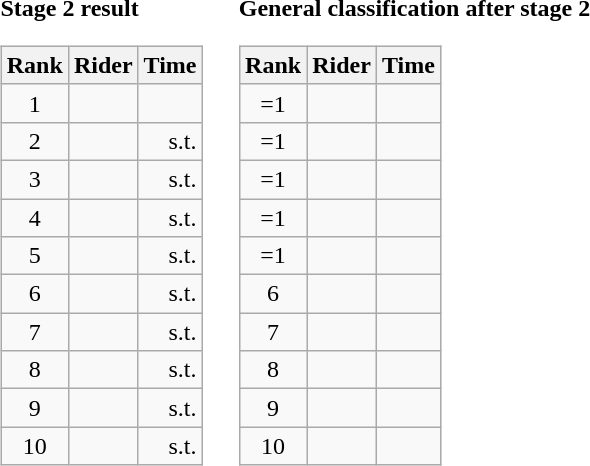<table>
<tr>
<td><strong>Stage 2 result</strong><br><table class="wikitable">
<tr>
<th scope="col">Rank</th>
<th scope="col">Rider</th>
<th scope="col">Time</th>
</tr>
<tr>
<td style="text-align:center;">1</td>
<td></td>
<td style="text-align:right;"></td>
</tr>
<tr>
<td style="text-align:center;">2</td>
<td></td>
<td style="text-align:right;">s.t.</td>
</tr>
<tr>
<td style="text-align:center;">3</td>
<td></td>
<td style="text-align:right;">s.t.</td>
</tr>
<tr>
<td style="text-align:center;">4</td>
<td></td>
<td style="text-align:right;">s.t.</td>
</tr>
<tr>
<td style="text-align:center;">5</td>
<td></td>
<td style="text-align:right;">s.t.</td>
</tr>
<tr>
<td style="text-align:center;">6</td>
<td></td>
<td style="text-align:right;">s.t.</td>
</tr>
<tr>
<td style="text-align:center;">7</td>
<td></td>
<td style="text-align:right;">s.t.</td>
</tr>
<tr>
<td style="text-align:center;">8</td>
<td></td>
<td style="text-align:right;">s.t.</td>
</tr>
<tr>
<td style="text-align:center;">9</td>
<td></td>
<td style="text-align:right;">s.t.</td>
</tr>
<tr>
<td style="text-align:center;">10</td>
<td></td>
<td style="text-align:right;">s.t.</td>
</tr>
</table>
</td>
<td></td>
<td><strong>General classification after stage 2</strong><br><table class="wikitable">
<tr>
<th scope="col">Rank</th>
<th scope="col">Rider</th>
<th scope="col">Time</th>
</tr>
<tr>
<td style="text-align:center;">=1</td>
<td></td>
<td style="text-align:right;"></td>
</tr>
<tr>
<td style="text-align:center;">=1</td>
<td></td>
<td style="text-align:right;"></td>
</tr>
<tr>
<td style="text-align:center;">=1</td>
<td></td>
<td style="text-align:right;"></td>
</tr>
<tr>
<td style="text-align:center;">=1</td>
<td></td>
<td style="text-align:right;"></td>
</tr>
<tr>
<td style="text-align:center;">=1</td>
<td></td>
<td style="text-align:right;"></td>
</tr>
<tr>
<td style="text-align:center;">6</td>
<td></td>
<td></td>
</tr>
<tr>
<td style="text-align:center;">7</td>
<td></td>
<td></td>
</tr>
<tr>
<td style="text-align:center;">8</td>
<td></td>
<td></td>
</tr>
<tr>
<td style="text-align:center;">9</td>
<td></td>
<td></td>
</tr>
<tr>
<td style="text-align:center;">10</td>
<td></td>
<td></td>
</tr>
</table>
</td>
</tr>
</table>
